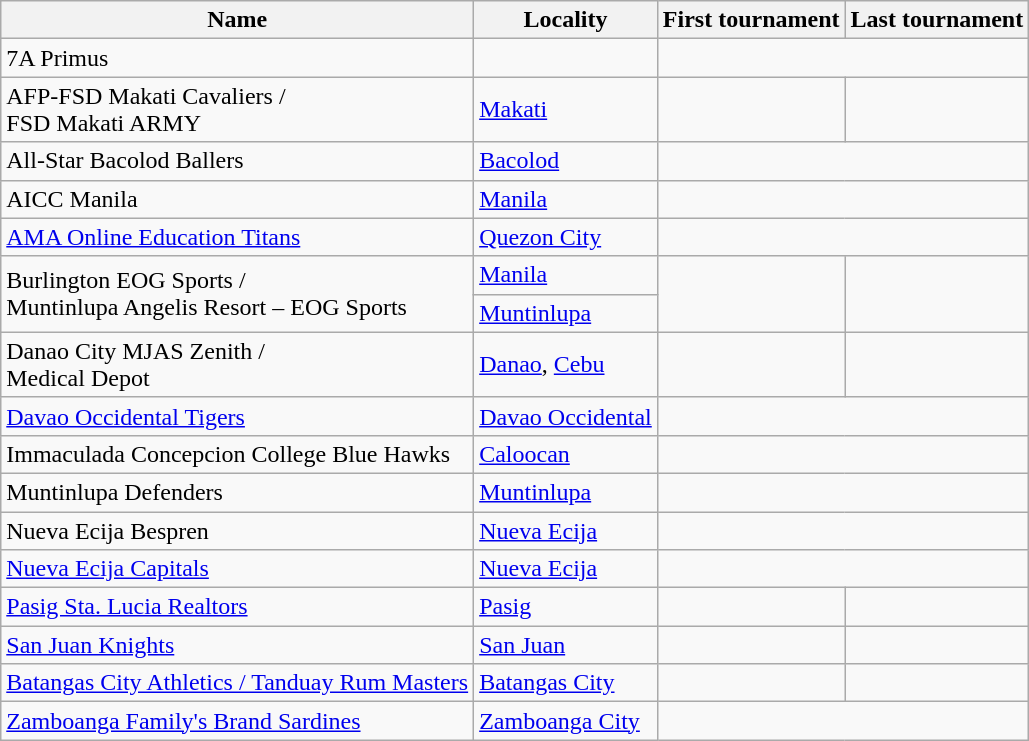<table class="wikitable sortable">
<tr>
<th>Name</th>
<th>Locality</th>
<th>First tournament</th>
<th>Last tournament</th>
</tr>
<tr>
<td>7A Primus</td>
<td></td>
<td colspan="2" align=center></td>
</tr>
<tr>
<td>AFP-FSD Makati Cavaliers /<br> FSD Makati ARMY</td>
<td><a href='#'>Makati</a></td>
<td align=center></td>
<td align=center></td>
</tr>
<tr>
<td>All-Star Bacolod Ballers</td>
<td><a href='#'>Bacolod</a></td>
<td colspan="2" align=center></td>
</tr>
<tr>
<td>AICC Manila</td>
<td><a href='#'>Manila</a></td>
<td colspan="2" align=center></td>
</tr>
<tr>
<td><a href='#'>AMA Online Education Titans</a></td>
<td><a href='#'>Quezon City</a></td>
<td colspan="2" align=center></td>
</tr>
<tr>
<td rowspan=2>Burlington EOG Sports /<br>Muntinlupa Angelis Resort – EOG Sports</td>
<td><a href='#'>Manila</a></td>
<td rowspan=2 align=center></td>
<td rowspan=2 align=center></td>
</tr>
<tr>
<td><a href='#'>Muntinlupa</a></td>
</tr>
<tr>
<td>Danao City MJAS Zenith / <br> Medical Depot</td>
<td><a href='#'>Danao</a>, <a href='#'>Cebu</a></td>
<td align=center></td>
<td align=center></td>
</tr>
<tr>
<td><a href='#'>Davao Occidental Tigers</a></td>
<td><a href='#'>Davao Occidental</a></td>
<td colspan="2" align=center></td>
</tr>
<tr>
<td>Immaculada Concepcion College Blue Hawks</td>
<td><a href='#'>Caloocan</a></td>
<td colspan="2" align=center></td>
</tr>
<tr>
<td>Muntinlupa Defenders</td>
<td><a href='#'>Muntinlupa</a></td>
<td colspan="2" align=center></td>
</tr>
<tr>
<td>Nueva Ecija Bespren</td>
<td><a href='#'>Nueva Ecija</a></td>
<td colspan="2" align=center></td>
</tr>
<tr>
<td><a href='#'>Nueva Ecija Capitals</a></td>
<td><a href='#'>Nueva Ecija</a></td>
<td colspan="2" align=center></td>
</tr>
<tr>
<td><a href='#'>Pasig Sta. Lucia Realtors</a></td>
<td><a href='#'>Pasig</a></td>
<td align=center></td>
<td align=center></td>
</tr>
<tr>
<td><a href='#'>San Juan Knights</a></td>
<td><a href='#'>San Juan</a></td>
<td align=center></td>
<td align=center></td>
</tr>
<tr>
<td><a href='#'>Batangas City Athletics / Tanduay Rum Masters</a></td>
<td><a href='#'>Batangas City</a></td>
<td align=center></td>
<td align=center></td>
</tr>
<tr>
<td><a href='#'>Zamboanga Family's Brand Sardines</a></td>
<td><a href='#'>Zamboanga City</a></td>
<td colspan="2" align=center></td>
</tr>
</table>
